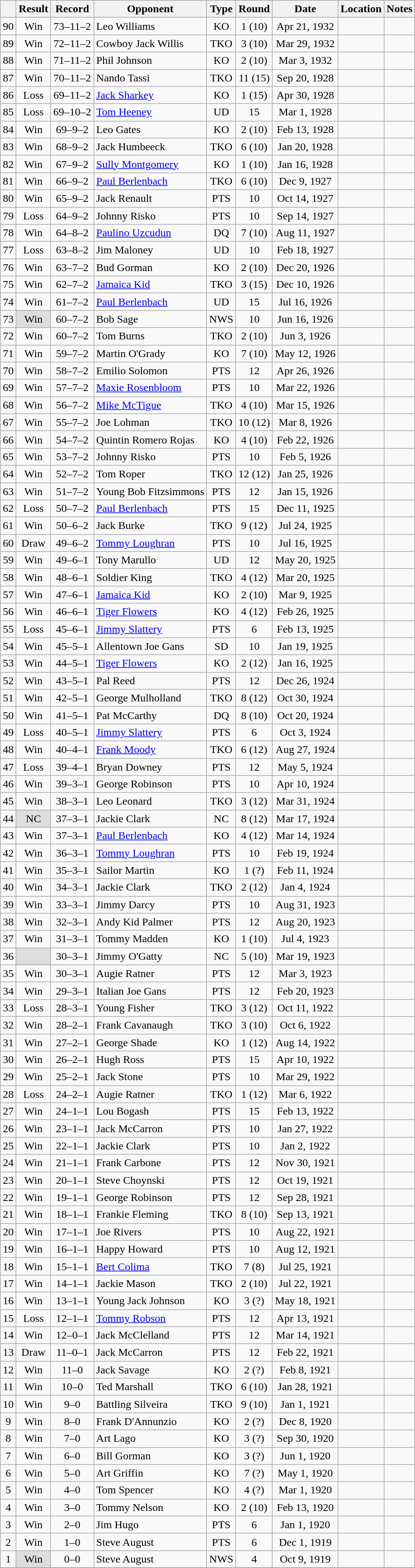<table class="wikitable mw-collapsible mw-collapsed" style="text-align:center">
<tr>
<th></th>
<th>Result</th>
<th>Record</th>
<th>Opponent</th>
<th>Type</th>
<th>Round</th>
<th>Date</th>
<th>Location</th>
<th>Notes</th>
</tr>
<tr>
<td>90</td>
<td>Win</td>
<td>73–11–2 </td>
<td align=left>Leo Williams</td>
<td>KO</td>
<td>1 (10)</td>
<td>Apr 21, 1932</td>
<td style="text-align:left;"></td>
<td></td>
</tr>
<tr>
<td>89</td>
<td>Win</td>
<td>72–11–2 </td>
<td align=left>Cowboy Jack Willis</td>
<td>TKO</td>
<td>3 (10)</td>
<td>Mar 29, 1932</td>
<td style="text-align:left;"></td>
<td></td>
</tr>
<tr>
<td>88</td>
<td>Win</td>
<td>71–11–2 </td>
<td align=left>Phil Johnson</td>
<td>KO</td>
<td>2 (10)</td>
<td>Mar 3, 1932</td>
<td style="text-align:left;"></td>
<td></td>
</tr>
<tr>
<td>87</td>
<td>Win</td>
<td>70–11–2 </td>
<td align=left>Nando Tassi</td>
<td>TKO</td>
<td>11 (15)</td>
<td>Sep 20, 1928</td>
<td style="text-align:left;"></td>
<td></td>
</tr>
<tr>
<td>86</td>
<td>Loss</td>
<td>69–11–2 </td>
<td align=left><a href='#'>Jack Sharkey</a></td>
<td>KO</td>
<td>1 (15)</td>
<td>Apr 30, 1928</td>
<td style="text-align:left;"></td>
<td></td>
</tr>
<tr>
<td>85</td>
<td>Loss</td>
<td>69–10–2 </td>
<td align=left><a href='#'>Tom Heeney</a></td>
<td>UD</td>
<td>15</td>
<td>Mar 1, 1928</td>
<td style="text-align:left;"></td>
<td></td>
</tr>
<tr>
<td>84</td>
<td>Win</td>
<td>69–9–2 </td>
<td align=left>Leo Gates</td>
<td>KO</td>
<td>2 (10)</td>
<td>Feb 13, 1928</td>
<td style="text-align:left;"></td>
<td></td>
</tr>
<tr>
<td>83</td>
<td>Win</td>
<td>68–9–2 </td>
<td align=left>Jack Humbeeck</td>
<td>TKO</td>
<td>6 (10)</td>
<td>Jan 20, 1928</td>
<td style="text-align:left;"></td>
<td></td>
</tr>
<tr>
<td>82</td>
<td>Win</td>
<td>67–9–2 </td>
<td align=left><a href='#'>Sully Montgomery</a></td>
<td>KO</td>
<td>1 (10)</td>
<td>Jan 16, 1928</td>
<td style="text-align:left;"></td>
<td></td>
</tr>
<tr>
<td>81</td>
<td>Win</td>
<td>66–9–2 </td>
<td align=left><a href='#'>Paul Berlenbach</a></td>
<td>TKO</td>
<td>6 (10)</td>
<td>Dec 9, 1927</td>
<td style="text-align:left;"></td>
<td></td>
</tr>
<tr>
<td>80</td>
<td>Win</td>
<td>65–9–2 </td>
<td align=left>Jack Renault</td>
<td>PTS</td>
<td>10</td>
<td>Oct 14, 1927</td>
<td style="text-align:left;"></td>
<td></td>
</tr>
<tr>
<td>79</td>
<td>Loss</td>
<td>64–9–2 </td>
<td align=left>Johnny Risko</td>
<td>PTS</td>
<td>10</td>
<td>Sep 14, 1927</td>
<td style="text-align:left;"></td>
<td></td>
</tr>
<tr>
<td>78</td>
<td>Win</td>
<td>64–8–2 </td>
<td align=left><a href='#'>Paulino Uzcudun</a></td>
<td>DQ</td>
<td>7 (10)</td>
<td>Aug 11, 1927</td>
<td style="text-align:left;"></td>
<td></td>
</tr>
<tr>
<td>77</td>
<td>Loss</td>
<td>63–8–2 </td>
<td align=left>Jim Maloney</td>
<td>UD</td>
<td>10</td>
<td>Feb 18, 1927</td>
<td style="text-align:left;"></td>
<td></td>
</tr>
<tr>
<td>76</td>
<td>Win</td>
<td>63–7–2 </td>
<td align=left>Bud Gorman</td>
<td>KO</td>
<td>2 (10)</td>
<td>Dec 20, 1926</td>
<td style="text-align:left;"></td>
<td></td>
</tr>
<tr>
<td>75</td>
<td>Win</td>
<td>62–7–2 </td>
<td align=left><a href='#'>Jamaica Kid</a></td>
<td>TKO</td>
<td>3 (15)</td>
<td>Dec 10, 1926</td>
<td style="text-align:left;"></td>
<td style="text-align:left;"></td>
</tr>
<tr>
<td>74</td>
<td>Win</td>
<td>61–7–2 </td>
<td align=left><a href='#'>Paul Berlenbach</a></td>
<td>UD</td>
<td>15</td>
<td>Jul 16, 1926</td>
<td style="text-align:left;"></td>
<td style="text-align:left;"></td>
</tr>
<tr>
<td>73</td>
<td style="background:#DDD">Win</td>
<td>60–7–2 </td>
<td align=left>Bob Sage</td>
<td>NWS</td>
<td>10</td>
<td>Jun 16, 1926</td>
<td style="text-align:left;"></td>
<td></td>
</tr>
<tr>
<td>72</td>
<td>Win</td>
<td>60–7–2 </td>
<td align=left>Tom Burns</td>
<td>TKO</td>
<td>2 (10)</td>
<td>Jun 3, 1926</td>
<td style="text-align:left;"></td>
<td></td>
</tr>
<tr>
<td>71</td>
<td>Win</td>
<td>59–7–2 </td>
<td align=left>Martin O'Grady</td>
<td>KO</td>
<td>7 (10)</td>
<td>May 12, 1926</td>
<td style="text-align:left;"></td>
<td></td>
</tr>
<tr>
<td>70</td>
<td>Win</td>
<td>58–7–2 </td>
<td align=left>Emilio Solomon</td>
<td>PTS</td>
<td>12</td>
<td>Apr 26, 1926</td>
<td style="text-align:left;"></td>
<td></td>
</tr>
<tr>
<td>69</td>
<td>Win</td>
<td>57–7–2 </td>
<td align=left><a href='#'>Maxie Rosenbloom</a></td>
<td>PTS</td>
<td>10</td>
<td>Mar 22, 1926</td>
<td style="text-align:left;"></td>
<td></td>
</tr>
<tr>
<td>68</td>
<td>Win</td>
<td>56–7–2 </td>
<td align=left><a href='#'>Mike McTigue</a></td>
<td>TKO</td>
<td>4 (10)</td>
<td>Mar 15, 1926</td>
<td style="text-align:left;"></td>
<td></td>
</tr>
<tr>
<td>67</td>
<td>Win</td>
<td>55–7–2 </td>
<td align=left>Joe Lohman</td>
<td>TKO</td>
<td>10 (12)</td>
<td>Mar 8, 1926</td>
<td style="text-align:left;"></td>
<td></td>
</tr>
<tr>
<td>66</td>
<td>Win</td>
<td>54–7–2 </td>
<td align=left>Quintin Romero Rojas</td>
<td>KO</td>
<td>4 (10)</td>
<td>Feb 22, 1926</td>
<td style="text-align:left;"></td>
<td></td>
</tr>
<tr>
<td>65</td>
<td>Win</td>
<td>53–7–2 </td>
<td align=left>Johnny Risko</td>
<td>PTS</td>
<td>10</td>
<td>Feb 5, 1926</td>
<td style="text-align:left;"></td>
<td></td>
</tr>
<tr>
<td>64</td>
<td>Win</td>
<td>52–7–2 </td>
<td align=left>Tom Roper</td>
<td>TKO</td>
<td>12 (12)</td>
<td>Jan 25, 1926</td>
<td style="text-align:left;"></td>
<td></td>
</tr>
<tr>
<td>63</td>
<td>Win</td>
<td>51–7–2 </td>
<td align=left>Young Bob Fitzsimmons</td>
<td>PTS</td>
<td>12</td>
<td>Jan 15, 1926</td>
<td style="text-align:left;"></td>
<td></td>
</tr>
<tr>
<td>62</td>
<td>Loss</td>
<td>50–7–2 </td>
<td align=left><a href='#'>Paul Berlenbach</a></td>
<td>PTS</td>
<td>15</td>
<td>Dec 11, 1925</td>
<td style="text-align:left;"></td>
<td style="text-align:left;"></td>
</tr>
<tr>
<td>61</td>
<td>Win</td>
<td>50–6–2 </td>
<td align=left>Jack Burke</td>
<td>TKO</td>
<td>9 (12)</td>
<td>Jul 24, 1925</td>
<td style="text-align:left;"></td>
<td></td>
</tr>
<tr>
<td>60</td>
<td>Draw</td>
<td>49–6–2 </td>
<td align=left><a href='#'>Tommy Loughran</a></td>
<td>PTS</td>
<td>10</td>
<td>Jul 16, 1925</td>
<td style="text-align:left;"></td>
<td></td>
</tr>
<tr>
<td>59</td>
<td>Win</td>
<td>49–6–1 </td>
<td align=left>Tony Marullo</td>
<td>UD</td>
<td>12</td>
<td>May 20, 1925</td>
<td style="text-align:left;"></td>
<td></td>
</tr>
<tr>
<td>58</td>
<td>Win</td>
<td>48–6–1 </td>
<td align=left>Soldier King</td>
<td>TKO</td>
<td>4 (12)</td>
<td>Mar 20, 1925</td>
<td style="text-align:left;"></td>
<td></td>
</tr>
<tr>
<td>57</td>
<td>Win</td>
<td>47–6–1 </td>
<td align=left><a href='#'>Jamaica Kid</a></td>
<td>KO</td>
<td>2 (10)</td>
<td>Mar 9, 1925</td>
<td style="text-align:left;"></td>
<td></td>
</tr>
<tr>
<td>56</td>
<td>Win</td>
<td>46–6–1 </td>
<td align=left><a href='#'>Tiger Flowers</a></td>
<td>KO</td>
<td>4 (12)</td>
<td>Feb 26, 1925</td>
<td style="text-align:left;"></td>
<td></td>
</tr>
<tr>
<td>55</td>
<td>Loss</td>
<td>45–6–1 </td>
<td align=left><a href='#'>Jimmy Slattery</a></td>
<td>PTS</td>
<td>6</td>
<td>Feb 13, 1925</td>
<td style="text-align:left;"></td>
<td></td>
</tr>
<tr>
<td>54</td>
<td>Win</td>
<td>45–5–1 </td>
<td align=left>Allentown Joe Gans</td>
<td>SD</td>
<td>10</td>
<td>Jan 19, 1925</td>
<td style="text-align:left;"></td>
<td></td>
</tr>
<tr>
<td>53</td>
<td>Win</td>
<td>44–5–1 </td>
<td align=left><a href='#'>Tiger Flowers</a></td>
<td>KO</td>
<td>2 (12)</td>
<td>Jan 16, 1925</td>
<td style="text-align:left;"></td>
<td></td>
</tr>
<tr>
<td>52</td>
<td>Win</td>
<td>43–5–1 </td>
<td align=left>Pal Reed</td>
<td>PTS</td>
<td>12</td>
<td>Dec 26, 1924</td>
<td style="text-align:left;"></td>
<td></td>
</tr>
<tr>
<td>51</td>
<td>Win</td>
<td>42–5–1 </td>
<td align=left>George Mulholland</td>
<td>TKO</td>
<td>8 (12)</td>
<td>Oct 30, 1924</td>
<td style="text-align:left;"></td>
<td></td>
</tr>
<tr>
<td>50</td>
<td>Win</td>
<td>41–5–1 </td>
<td align=left>Pat McCarthy</td>
<td>DQ</td>
<td>8 (10)</td>
<td>Oct 20, 1924</td>
<td style="text-align:left;"></td>
<td style="text-align:left;"></td>
</tr>
<tr>
<td>49</td>
<td>Loss</td>
<td>40–5–1 </td>
<td align=left><a href='#'>Jimmy Slattery</a></td>
<td>PTS</td>
<td>6</td>
<td>Oct 3, 1924</td>
<td style="text-align:left;"></td>
<td></td>
</tr>
<tr>
<td>48</td>
<td>Win</td>
<td>40–4–1 </td>
<td align=left><a href='#'>Frank Moody</a></td>
<td>TKO</td>
<td>6 (12)</td>
<td>Aug 27, 1924</td>
<td style="text-align:left;"></td>
<td></td>
</tr>
<tr>
<td>47</td>
<td>Loss</td>
<td>39–4–1 </td>
<td align=left>Bryan Downey</td>
<td>PTS</td>
<td>12</td>
<td>May 5, 1924</td>
<td style="text-align:left;"></td>
<td></td>
</tr>
<tr>
<td>46</td>
<td>Win</td>
<td>39–3–1 </td>
<td align=left>George Robinson</td>
<td>PTS</td>
<td>10</td>
<td>Apr 10, 1924</td>
<td style="text-align:left;"></td>
<td></td>
</tr>
<tr>
<td>45</td>
<td>Win</td>
<td>38–3–1 </td>
<td align=left>Leo Leonard</td>
<td>TKO</td>
<td>3 (12)</td>
<td>Mar 31, 1924</td>
<td style="text-align:left;"></td>
<td></td>
</tr>
<tr>
<td>44</td>
<td style="background:#DDD">NC</td>
<td>37–3–1 </td>
<td align=left>Jackie Clark</td>
<td>NC</td>
<td>8 (12)</td>
<td>Mar 17, 1924</td>
<td style="text-align:left;"></td>
<td style="text-align:left;"></td>
</tr>
<tr>
<td>43</td>
<td>Win</td>
<td>37–3–1 </td>
<td align=left><a href='#'>Paul Berlenbach</a></td>
<td>KO</td>
<td>4 (12)</td>
<td>Mar 14, 1924</td>
<td style="text-align:left;"></td>
<td></td>
</tr>
<tr>
<td>42</td>
<td>Win</td>
<td>36–3–1 </td>
<td align=left><a href='#'>Tommy Loughran</a></td>
<td>PTS</td>
<td>10</td>
<td>Feb 19, 1924</td>
<td style="text-align:left;"></td>
<td></td>
</tr>
<tr>
<td>41</td>
<td>Win</td>
<td>35–3–1 </td>
<td align=left>Sailor Martin</td>
<td>KO</td>
<td>1 (?)</td>
<td>Feb 11, 1924</td>
<td style="text-align:left;"></td>
<td></td>
</tr>
<tr>
<td>40</td>
<td>Win</td>
<td>34–3–1 </td>
<td align=left>Jackie Clark</td>
<td>TKO</td>
<td>2 (12)</td>
<td>Jan 4, 1924</td>
<td style="text-align:left;"></td>
<td></td>
</tr>
<tr>
<td>39</td>
<td>Win</td>
<td>33–3–1 </td>
<td align=left>Jimmy Darcy</td>
<td>PTS</td>
<td>10</td>
<td>Aug 31, 1923</td>
<td style="text-align:left;"></td>
<td></td>
</tr>
<tr>
<td>38</td>
<td>Win</td>
<td>32–3–1 </td>
<td align=left>Andy Kid Palmer</td>
<td>PTS</td>
<td>12</td>
<td>Aug 20, 1923</td>
<td style="text-align:left;"></td>
<td></td>
</tr>
<tr>
<td>37</td>
<td>Win</td>
<td>31–3–1 </td>
<td align=left>Tommy Madden</td>
<td>KO</td>
<td>1 (10)</td>
<td>Jul 4, 1923</td>
<td style="text-align:left;"></td>
<td></td>
</tr>
<tr>
<td>36</td>
<td style="background:#DDD"></td>
<td>30–3–1 </td>
<td align=left>Jimmy O'Gatty</td>
<td>NC</td>
<td>5 (10)</td>
<td>Mar 19, 1923</td>
<td style="text-align:left;"></td>
<td></td>
</tr>
<tr>
<td>35</td>
<td>Win</td>
<td>30–3–1 </td>
<td align=left>Augie Ratner</td>
<td>PTS</td>
<td>12</td>
<td>Mar 3, 1923</td>
<td style="text-align:left;"></td>
<td></td>
</tr>
<tr>
<td>34</td>
<td>Win</td>
<td>29–3–1 </td>
<td align=left>Italian Joe Gans</td>
<td>PTS</td>
<td>12</td>
<td>Feb 20, 1923</td>
<td style="text-align:left;"></td>
<td></td>
</tr>
<tr>
<td>33</td>
<td>Loss</td>
<td>28–3–1 </td>
<td align=left>Young Fisher</td>
<td>TKO</td>
<td>3 (12)</td>
<td>Oct 11, 1922</td>
<td style="text-align:left;"></td>
<td></td>
</tr>
<tr>
<td>32</td>
<td>Win</td>
<td>28–2–1 </td>
<td align=left>Frank Cavanaugh</td>
<td>TKO</td>
<td>3 (10)</td>
<td>Oct 6, 1922</td>
<td style="text-align:left;"></td>
<td></td>
</tr>
<tr>
<td>31</td>
<td>Win</td>
<td>27–2–1 </td>
<td align=left>George Shade</td>
<td>KO</td>
<td>1 (12)</td>
<td>Aug 14, 1922</td>
<td style="text-align:left;"></td>
<td></td>
</tr>
<tr>
<td>30</td>
<td>Win</td>
<td>26–2–1 </td>
<td align=left>Hugh Ross</td>
<td>PTS</td>
<td>15</td>
<td>Apr 10, 1922</td>
<td style="text-align:left;"></td>
<td></td>
</tr>
<tr>
<td>29</td>
<td>Win</td>
<td>25–2–1 </td>
<td align=left>Jack Stone</td>
<td>PTS</td>
<td>10</td>
<td>Mar 29, 1922</td>
<td style="text-align:left;"></td>
<td></td>
</tr>
<tr>
<td>28</td>
<td>Loss</td>
<td>24–2–1 </td>
<td align=left>Augie Ratner</td>
<td>TKO</td>
<td>1 (12)</td>
<td>Mar 6, 1922</td>
<td style="text-align:left;"></td>
<td></td>
</tr>
<tr>
<td>27</td>
<td>Win</td>
<td>24–1–1 </td>
<td align=left>Lou Bogash</td>
<td>PTS</td>
<td>15</td>
<td>Feb 13, 1922</td>
<td style="text-align:left;"></td>
<td style="text-align:left;"></td>
</tr>
<tr>
<td>26</td>
<td>Win</td>
<td>23–1–1 </td>
<td align=left>Jack McCarron</td>
<td>PTS</td>
<td>10</td>
<td>Jan 27, 1922</td>
<td style="text-align:left;"></td>
<td></td>
</tr>
<tr>
<td>25</td>
<td>Win</td>
<td>22–1–1 </td>
<td align=left>Jackie Clark</td>
<td>PTS</td>
<td>10</td>
<td>Jan 2, 1922</td>
<td style="text-align:left;"></td>
<td></td>
</tr>
<tr>
<td>24</td>
<td>Win</td>
<td>21–1–1 </td>
<td align=left>Frank Carbone</td>
<td>PTS</td>
<td>12</td>
<td>Nov 30, 1921</td>
<td style="text-align:left;"></td>
<td></td>
</tr>
<tr>
<td>23</td>
<td>Win</td>
<td>20–1–1 </td>
<td align=left>Steve Choynski</td>
<td>PTS</td>
<td>12</td>
<td>Oct 19, 1921</td>
<td style="text-align:left;"></td>
<td></td>
</tr>
<tr>
<td>22</td>
<td>Win</td>
<td>19–1–1 </td>
<td align=left>George Robinson</td>
<td>PTS</td>
<td>12</td>
<td>Sep 28, 1921</td>
<td style="text-align:left;"></td>
<td></td>
</tr>
<tr>
<td>21</td>
<td>Win</td>
<td>18–1–1 </td>
<td align=left>Frankie Fleming</td>
<td>TKO</td>
<td>8 (10)</td>
<td>Sep 13, 1921</td>
<td style="text-align:left;"></td>
<td></td>
</tr>
<tr>
<td>20</td>
<td>Win</td>
<td>17–1–1 </td>
<td align=left>Joe Rivers</td>
<td>PTS</td>
<td>10</td>
<td>Aug 22, 1921</td>
<td style="text-align:left;"></td>
<td></td>
</tr>
<tr>
<td>19</td>
<td>Win</td>
<td>16–1–1 </td>
<td align=left>Happy Howard</td>
<td>PTS</td>
<td>10</td>
<td>Aug 12, 1921</td>
<td style="text-align:left;"></td>
<td></td>
</tr>
<tr>
<td>18</td>
<td>Win</td>
<td>15–1–1 </td>
<td align=left><a href='#'>Bert Colima</a></td>
<td>TKO</td>
<td>7 (8)</td>
<td>Jul 25, 1921</td>
<td style="text-align:left;"></td>
<td></td>
</tr>
<tr>
<td>17</td>
<td>Win</td>
<td>14–1–1 </td>
<td align=left>Jackie Mason</td>
<td>TKO</td>
<td>2 (10)</td>
<td>Jul 22, 1921</td>
<td style="text-align:left;"></td>
<td></td>
</tr>
<tr>
<td>16</td>
<td>Win</td>
<td>13–1–1 </td>
<td align=left>Young Jack Johnson</td>
<td>KO</td>
<td>3 (?)</td>
<td>May 18, 1921</td>
<td style="text-align:left;"></td>
<td></td>
</tr>
<tr>
<td>15</td>
<td>Loss</td>
<td>12–1–1 </td>
<td align=left><a href='#'>Tommy Robson</a></td>
<td>PTS</td>
<td>12</td>
<td>Apr 13, 1921</td>
<td style="text-align:left;"></td>
<td></td>
</tr>
<tr>
<td>14</td>
<td>Win</td>
<td>12–0–1 </td>
<td align=left>Jack McClelland</td>
<td>PTS</td>
<td>12</td>
<td>Mar 14, 1921</td>
<td style="text-align:left;"></td>
<td></td>
</tr>
<tr>
<td>13</td>
<td>Draw</td>
<td>11–0–1 </td>
<td align=left>Jack McCarron</td>
<td>PTS</td>
<td>12</td>
<td>Feb 22, 1921</td>
<td style="text-align:left;"></td>
<td></td>
</tr>
<tr>
<td>12</td>
<td>Win</td>
<td>11–0 </td>
<td align=left>Jack Savage</td>
<td>KO</td>
<td>2 (?)</td>
<td>Feb 8, 1921</td>
<td style="text-align:left;"></td>
<td></td>
</tr>
<tr>
<td>11</td>
<td>Win</td>
<td>10–0 </td>
<td align=left>Ted Marshall</td>
<td>TKO</td>
<td>6 (10)</td>
<td>Jan 28, 1921</td>
<td style="text-align:left;"></td>
<td></td>
</tr>
<tr>
<td>10</td>
<td>Win</td>
<td>9–0 </td>
<td align=left>Battling Silveira</td>
<td>TKO</td>
<td>9 (10)</td>
<td>Jan 1, 1921</td>
<td style="text-align:left;"></td>
<td></td>
</tr>
<tr>
<td>9</td>
<td>Win</td>
<td>8–0 </td>
<td align=left>Frank D'Annunzio</td>
<td>KO</td>
<td>2 (?)</td>
<td>Dec 8, 1920</td>
<td style="text-align:left;"></td>
<td></td>
</tr>
<tr>
<td>8</td>
<td>Win</td>
<td>7–0 </td>
<td align=left>Art Lago</td>
<td>KO</td>
<td>3 (?)</td>
<td>Sep 30, 1920</td>
<td style="text-align:left;"></td>
<td></td>
</tr>
<tr>
<td>7</td>
<td>Win</td>
<td>6–0 </td>
<td align=left>Bill Gorman</td>
<td>KO</td>
<td>3 (?)</td>
<td>Jun 1, 1920</td>
<td style="text-align:left;"></td>
<td style="text-align:left;"></td>
</tr>
<tr>
<td>6</td>
<td>Win</td>
<td>5–0 </td>
<td align=left>Art Griffin</td>
<td>KO</td>
<td>7 (?)</td>
<td>May 1, 1920</td>
<td style="text-align:left;"></td>
<td style="text-align:left;"></td>
</tr>
<tr>
<td>5</td>
<td>Win</td>
<td>4–0 </td>
<td align=left>Tom Spencer</td>
<td>KO</td>
<td>4 (?)</td>
<td>Mar 1, 1920</td>
<td style="text-align:left;"></td>
<td style="text-align:left;"></td>
</tr>
<tr>
<td>4</td>
<td>Win</td>
<td>3–0 </td>
<td align=left>Tommy Nelson</td>
<td>KO</td>
<td>2 (10)</td>
<td>Feb 13, 1920</td>
<td style="text-align:left;"></td>
<td></td>
</tr>
<tr>
<td>3</td>
<td>Win</td>
<td>2–0 </td>
<td align=left>Jim Hugo</td>
<td>PTS</td>
<td>6</td>
<td>Jan 1, 1920</td>
<td style="text-align:left;"></td>
<td style="text-align:left;"></td>
</tr>
<tr>
<td>2</td>
<td>Win</td>
<td>1–0 </td>
<td align=left>Steve August</td>
<td>PTS</td>
<td>6</td>
<td>Dec 1, 1919</td>
<td style="text-align:left;"></td>
<td style="text-align:left;"></td>
</tr>
<tr>
<td>1</td>
<td style="background:#DDD">Win</td>
<td>0–0 </td>
<td align=left>Steve August</td>
<td>NWS</td>
<td>4</td>
<td>Oct 9, 1919</td>
<td style="text-align:left;"></td>
<td></td>
</tr>
<tr>
</tr>
</table>
